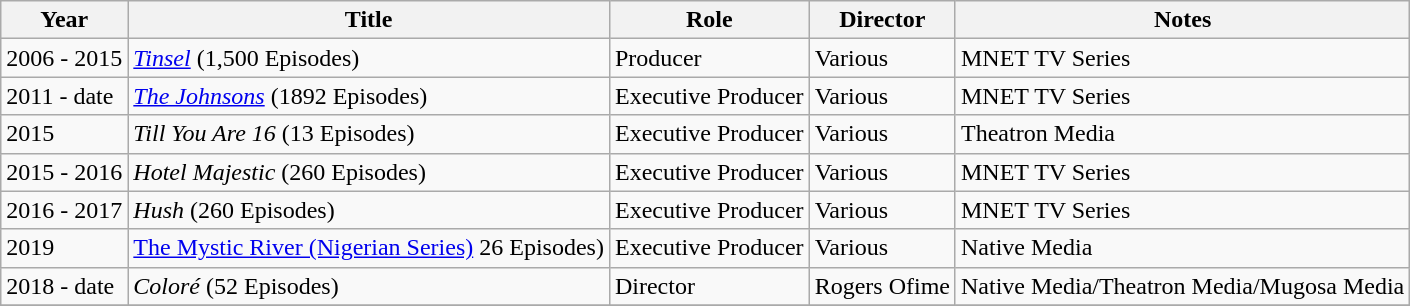<table class="wikitable">
<tr>
<th>Year</th>
<th>Title</th>
<th>Role</th>
<th>Director</th>
<th>Notes</th>
</tr>
<tr>
<td>2006 - 2015</td>
<td><em><a href='#'>Tinsel</a></em> (1,500 Episodes)</td>
<td>Producer</td>
<td>Various</td>
<td>MNET TV Series</td>
</tr>
<tr>
<td>2011 - date</td>
<td><em><a href='#'>The Johnsons</a></em> (1892 Episodes)</td>
<td>Executive Producer</td>
<td>Various</td>
<td>MNET TV Series</td>
</tr>
<tr>
<td>2015</td>
<td><em>Till You Are 16</em> (13 Episodes)</td>
<td>Executive Producer</td>
<td>Various</td>
<td>Theatron Media</td>
</tr>
<tr>
<td>2015 - 2016</td>
<td><em>Hotel Majestic</em> (260 Episodes)</td>
<td>Executive Producer</td>
<td>Various</td>
<td>MNET TV Series</td>
</tr>
<tr>
<td>2016 - 2017</td>
<td><em>Hush</em> (260 Episodes)</td>
<td>Executive Producer</td>
<td>Various</td>
<td>MNET TV Series</td>
</tr>
<tr>
<td>2019</td>
<td><a href='#'>The Mystic River (Nigerian Series)</a> 26 Episodes)</td>
<td>Executive Producer</td>
<td>Various</td>
<td>Native Media</td>
</tr>
<tr>
<td>2018 - date</td>
<td><em>Coloré</em> (52 Episodes)</td>
<td>Director</td>
<td>Rogers Ofime</td>
<td>Native Media/Theatron Media/Mugosa Media</td>
</tr>
<tr>
</tr>
</table>
